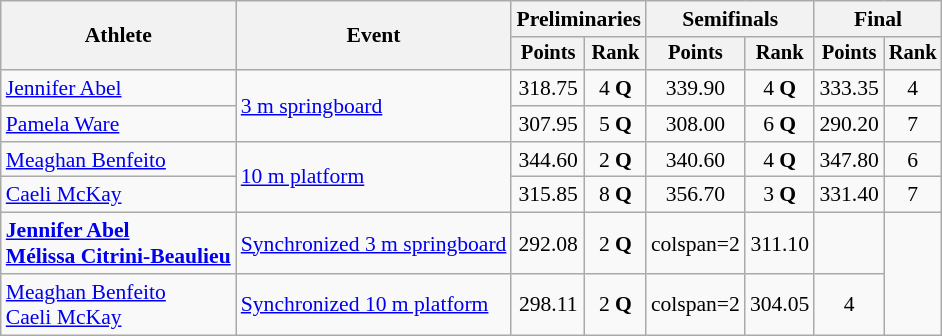<table class=wikitable style="font-size:90%;">
<tr>
<th rowspan="2">Athlete</th>
<th rowspan="2">Event</th>
<th colspan="2">Preliminaries</th>
<th colspan="2">Semifinals</th>
<th colspan="2">Final</th>
</tr>
<tr style="font-size:95%">
<th>Points</th>
<th>Rank</th>
<th>Points</th>
<th>Rank</th>
<th>Points</th>
<th>Rank</th>
</tr>
<tr align=center>
<td align=left><a href='#'>Jennifer Abel</a></td>
<td align=left rowspan=2><a href='#'>3 m springboard</a></td>
<td>318.75</td>
<td>4 <strong>Q</strong></td>
<td>339.90</td>
<td>4 <strong>Q</strong></td>
<td>333.35</td>
<td>4</td>
</tr>
<tr align=center>
<td align=left><a href='#'>Pamela Ware</a></td>
<td>307.95</td>
<td>5 <strong>Q</strong></td>
<td>308.00</td>
<td>6 <strong>Q</strong></td>
<td>290.20</td>
<td>7</td>
</tr>
<tr align=center>
<td align=left><a href='#'>Meaghan Benfeito</a></td>
<td align=left rowspan=2><a href='#'>10 m platform</a></td>
<td>344.60</td>
<td>2 <strong>Q</strong></td>
<td>340.60</td>
<td>4 <strong>Q</strong></td>
<td>347.80</td>
<td>6</td>
</tr>
<tr align=center>
<td align=left><a href='#'>Caeli McKay</a></td>
<td>315.85</td>
<td>8 <strong>Q</strong></td>
<td>356.70</td>
<td>3 <strong>Q</strong></td>
<td>331.40</td>
<td>7</td>
</tr>
<tr align=center>
<td align=left><strong><a href='#'>Jennifer Abel</a><br><a href='#'>Mélissa Citrini-Beaulieu</a></strong></td>
<td align=left><a href='#'>Synchronized 3 m springboard</a></td>
<td>292.08</td>
<td>2 <strong>Q</strong></td>
<td>colspan=2 </td>
<td>311.10</td>
<td></td>
</tr>
<tr align=center>
<td align=left><a href='#'>Meaghan Benfeito</a><br><a href='#'>Caeli McKay</a></td>
<td align=left><a href='#'>Synchronized 10 m platform</a></td>
<td>298.11</td>
<td>2 <strong>Q</strong></td>
<td>colspan=2 </td>
<td>304.05</td>
<td>4</td>
</tr>
</table>
